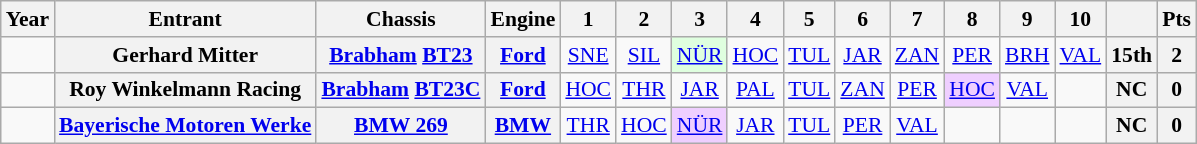<table class="wikitable" style="text-align:center; font-size:90%">
<tr>
<th>Year</th>
<th>Entrant</th>
<th>Chassis</th>
<th>Engine</th>
<th>1</th>
<th>2</th>
<th>3</th>
<th>4</th>
<th>5</th>
<th>6</th>
<th>7</th>
<th>8</th>
<th>9</th>
<th>10</th>
<th></th>
<th>Pts</th>
</tr>
<tr>
<td></td>
<th>Gerhard Mitter</th>
<th><a href='#'>Brabham</a> <a href='#'>BT23</a></th>
<th><a href='#'>Ford</a></th>
<td><a href='#'>SNE</a></td>
<td><a href='#'>SIL</a></td>
<td style="background:#DFFFDF;"><a href='#'>NÜR</a><br></td>
<td><a href='#'>HOC</a></td>
<td><a href='#'>TUL</a></td>
<td><a href='#'>JAR</a></td>
<td><a href='#'>ZAN</a></td>
<td><a href='#'>PER</a></td>
<td><a href='#'>BRH</a></td>
<td><a href='#'>VAL</a></td>
<th>15th</th>
<th>2</th>
</tr>
<tr>
<td></td>
<th>Roy Winkelmann Racing</th>
<th><a href='#'>Brabham</a> <a href='#'>BT23C</a></th>
<th><a href='#'>Ford</a></th>
<td><a href='#'>HOC</a></td>
<td><a href='#'>THR</a></td>
<td><a href='#'>JAR</a></td>
<td><a href='#'>PAL</a></td>
<td><a href='#'>TUL</a></td>
<td><a href='#'>ZAN</a></td>
<td><a href='#'>PER</a></td>
<td style="background:#EFCFFF;"><a href='#'>HOC</a><br></td>
<td><a href='#'>VAL</a></td>
<td></td>
<th>NC</th>
<th>0</th>
</tr>
<tr>
<td></td>
<th><a href='#'>Bayerische Motoren Werke</a></th>
<th><a href='#'>BMW 269</a></th>
<th><a href='#'>BMW</a></th>
<td><a href='#'>THR</a></td>
<td><a href='#'>HOC</a></td>
<td style="background:#EFCFFF;"><a href='#'>NÜR</a><br></td>
<td><a href='#'>JAR</a></td>
<td><a href='#'>TUL</a></td>
<td><a href='#'>PER</a></td>
<td><a href='#'>VAL</a></td>
<td></td>
<td></td>
<td></td>
<th>NC</th>
<th>0</th>
</tr>
</table>
